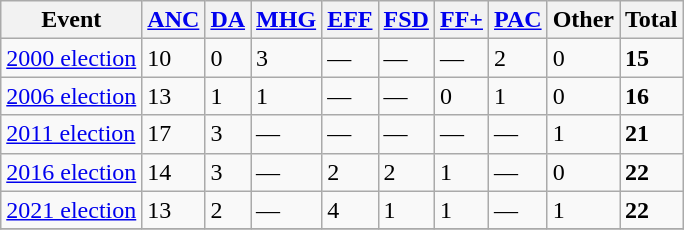<table class="wikitable">
<tr>
<th>Event</th>
<th><a href='#'>ANC</a></th>
<th><a href='#'>DA</a></th>
<th><a href='#'>MHG</a></th>
<th><a href='#'>EFF</a></th>
<th><a href='#'>FSD</a></th>
<th><a href='#'>FF+</a></th>
<th><a href='#'>PAC</a></th>
<th>Other</th>
<th>Total</th>
</tr>
<tr>
<td><a href='#'>2000 election</a></td>
<td>10</td>
<td>0</td>
<td>3</td>
<td>—</td>
<td>—</td>
<td>—</td>
<td>2</td>
<td>0</td>
<td><strong>15</strong></td>
</tr>
<tr>
<td><a href='#'>2006 election</a></td>
<td>13</td>
<td>1</td>
<td>1</td>
<td>—</td>
<td>—</td>
<td>0</td>
<td>1</td>
<td>0</td>
<td><strong>16</strong></td>
</tr>
<tr>
<td><a href='#'>2011 election</a></td>
<td>17</td>
<td>3</td>
<td>—</td>
<td>—</td>
<td>—</td>
<td>—</td>
<td>—</td>
<td>1</td>
<td><strong>21</strong></td>
</tr>
<tr>
<td><a href='#'>2016 election</a></td>
<td>14</td>
<td>3</td>
<td>—</td>
<td>2</td>
<td>2</td>
<td>1</td>
<td>—</td>
<td>0</td>
<td><strong>22</strong></td>
</tr>
<tr>
<td><a href='#'>2021 election</a></td>
<td>13</td>
<td>2</td>
<td>—</td>
<td>4</td>
<td>1</td>
<td>1</td>
<td>—</td>
<td>1</td>
<td><strong>22</strong></td>
</tr>
<tr>
</tr>
</table>
